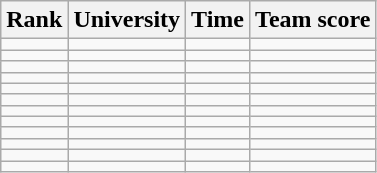<table class="wikitable sortable" style="text-align:center">
<tr>
<th>Rank</th>
<th>University</th>
<th>Time</th>
<th>Team score</th>
</tr>
<tr>
<td></td>
<td align=left></td>
<td></td>
<td></td>
</tr>
<tr>
<td></td>
<td align=left></td>
<td></td>
<td></td>
</tr>
<tr>
<td></td>
<td align=left></td>
<td></td>
<td></td>
</tr>
<tr>
<td></td>
<td align=left></td>
<td></td>
<td></td>
</tr>
<tr>
<td></td>
<td align=left></td>
<td></td>
<td></td>
</tr>
<tr>
<td></td>
<td align=left></td>
<td></td>
<td></td>
</tr>
<tr>
<td></td>
<td align=left></td>
<td></td>
<td></td>
</tr>
<tr>
<td></td>
<td align=left></td>
<td></td>
<td></td>
</tr>
<tr>
<td></td>
<td align=left></td>
<td></td>
<td></td>
</tr>
<tr>
<td></td>
<td align=left></td>
<td></td>
<td></td>
</tr>
<tr>
<td></td>
<td align=left></td>
<td></td>
<td></td>
</tr>
<tr>
<td></td>
<td align=left></td>
<td></td>
<td></td>
</tr>
</table>
